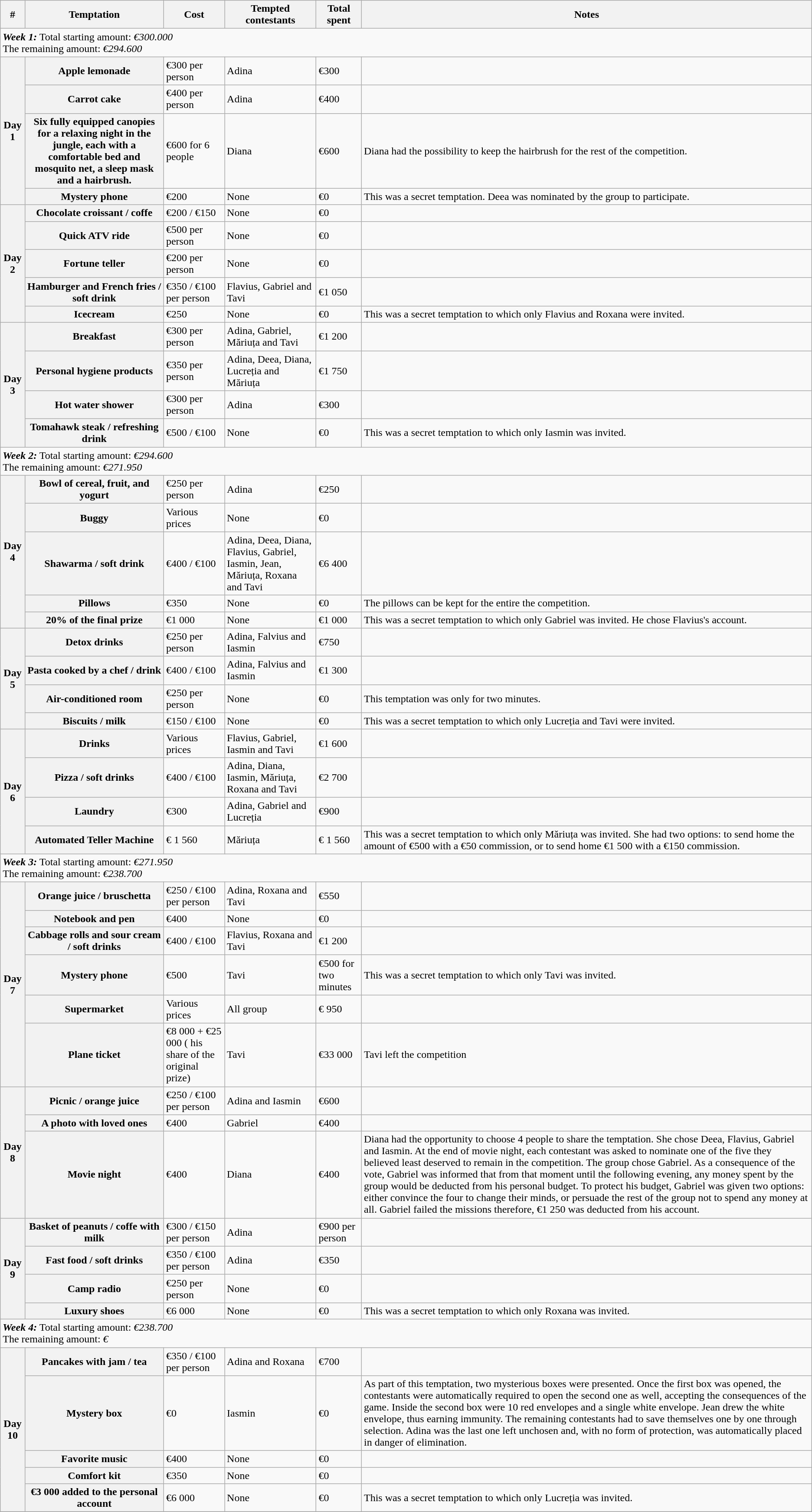<table class="wikitable">
<tr>
<th>#</th>
<th>Temptation</th>
<th>Cost</th>
<th>Tempted contestants</th>
<th>Total spent</th>
<th>Notes</th>
</tr>
<tr>
<td colspan="6"><strong><em>Week 1:</em></strong>  Total starting amount: <em>€300.000</em> <br> The remaining amount: <em>€294.600</em></td>
</tr>
<tr>
<th rowspan="4">Day 1</th>
<th>Apple lemonade</th>
<td>€300 per person</td>
<td>Adina</td>
<td>€300</td>
<td></td>
</tr>
<tr>
<th>Carrot cake</th>
<td>€400 per person</td>
<td>Adina</td>
<td>€400</td>
<td></td>
</tr>
<tr>
<th>Six fully equipped canopies for a relaxing night in the jungle, each with a comfortable bed and mosquito net, a sleep mask and a hairbrush.</th>
<td>€600 for 6 people</td>
<td>Diana</td>
<td>€600</td>
<td>Diana had the possibility to keep the hairbrush for the rest of the competition.</td>
</tr>
<tr>
<th>Mystery phone</th>
<td>€200</td>
<td>None</td>
<td>€0</td>
<td>This was a secret temptation. Deea was nominated by the group to participate.</td>
</tr>
<tr>
<th rowspan="5">Day 2</th>
<th>Chocolate croissant / coffe</th>
<td>€200 / €150</td>
<td>None</td>
<td>€0</td>
<td></td>
</tr>
<tr>
<th>Quick ATV ride</th>
<td>€500 per person</td>
<td>None</td>
<td>€0</td>
<td></td>
</tr>
<tr>
<th>Fortune teller</th>
<td>€200 per person</td>
<td>None</td>
<td>€0</td>
</tr>
<tr>
<th>Hamburger and French fries / soft drink</th>
<td>€350 / €100 per person</td>
<td>Flavius, Gabriel and Tavi</td>
<td>€1 050</td>
<td></td>
</tr>
<tr>
<th>Icecream</th>
<td>€250</td>
<td>None</td>
<td>€0</td>
<td>This was a secret temptation to which only Flavius and Roxana were invited.</td>
</tr>
<tr>
<th rowspan="4">Day 3</th>
<th>Breakfast</th>
<td>€300 per person</td>
<td>Adina, Gabriel, Măriuța and Tavi</td>
<td>€1 200</td>
<td></td>
</tr>
<tr>
<th>Personal hygiene products</th>
<td>€350 per person</td>
<td>Adina, Deea, Diana, Lucreția and Măriuța</td>
<td>€1 750</td>
<td></td>
</tr>
<tr>
<th>Hot water shower</th>
<td>€300 per person</td>
<td>Adina</td>
<td>€300</td>
<td></td>
</tr>
<tr>
<th>Tomahawk steak / refreshing drink</th>
<td>€500 / €100</td>
<td>None</td>
<td>€0</td>
<td>This was a secret temptation to which only Iasmin was invited.</td>
</tr>
<tr>
<td colspan="6"><strong><em>Week 2:</em></strong>  Total starting amount: <em>€294.600</em> <br> The remaining amount: <em>€271.950</em></td>
</tr>
<tr>
<th rowspan="5">Day 4</th>
<th>Bowl of cereal, fruit, and yogurt</th>
<td>€250 per person</td>
<td>Adina</td>
<td>€250</td>
<td></td>
</tr>
<tr>
<th>Buggy</th>
<td>Various prices</td>
<td>None</td>
<td>€0</td>
<td></td>
</tr>
<tr>
<th>Shawarma / soft drink</th>
<td>€400 / €100</td>
<td>Adina, Deea, Diana, Flavius, Gabriel, Iasmin, Jean, Măriuța, Roxana and Tavi</td>
<td>€6 400</td>
<td></td>
</tr>
<tr>
<th>Pillows</th>
<td>€350</td>
<td>None</td>
<td>€0</td>
<td>The pillows can be kept for the entire the competition.</td>
</tr>
<tr>
<th>20% of the final prize</th>
<td>€1 000</td>
<td>None</td>
<td>€1 000</td>
<td>This was a secret temptation to which only Gabriel was invited. He chose Flavius's account.</td>
</tr>
<tr>
<th rowspan="4">Day 5</th>
<th>Detox drinks</th>
<td>€250 per person</td>
<td>Adina, Falvius and Iasmin</td>
<td>€750</td>
<td></td>
</tr>
<tr>
<th>Pasta cooked by a chef / drink</th>
<td>€400 / €100</td>
<td>Adina, Falvius and Iasmin</td>
<td>€1 300</td>
<td></td>
</tr>
<tr>
<th>Air-conditioned room</th>
<td>€250 per person</td>
<td>None</td>
<td>€0</td>
<td>This temptation  was only for two minutes.</td>
</tr>
<tr>
<th>Biscuits / milk</th>
<td>€150 / €100</td>
<td>None</td>
<td>€0</td>
<td>This was a secret temptation to which only Lucreția and Tavi were invited.</td>
</tr>
<tr>
<th rowspan="4">Day 6</th>
<th>Drinks</th>
<td>Various prices</td>
<td>Flavius, Gabriel, Iasmin and Tavi</td>
<td>€1 600</td>
<td></td>
</tr>
<tr>
<th>Pizza / soft drinks</th>
<td>€400 / €100</td>
<td>Adina, Diana, Iasmin, Măriuța, Roxana and Tavi</td>
<td>€2 700</td>
<td></td>
</tr>
<tr>
<th>Laundry</th>
<td>€300</td>
<td>Adina, Gabriel and Lucreția</td>
<td>€900</td>
<td></td>
</tr>
<tr>
<th>Automated Teller Machine</th>
<td>€ 1 560</td>
<td>Măriuța</td>
<td>€ 1 560</td>
<td>This was a secret temptation to which only Măriuța was invited. She had two options: to send home the amount of €500 with a €50 commission, or to send home €1 500 with a €150 commission.</td>
</tr>
<tr>
<td colspan="6"><strong><em>Week 3:</em></strong>  Total starting amount: <em>€271.950</em> <br> The remaining amount: <em>€238.700</em></td>
</tr>
<tr>
<th rowspan="6">Day 7</th>
<th>Orange juice / bruschetta</th>
<td>€250 / €100 per person</td>
<td>Adina, Roxana and Tavi</td>
<td>€550</td>
<td></td>
</tr>
<tr>
<th>Notebook and pen</th>
<td>€400</td>
<td>None</td>
<td>€0</td>
<td></td>
</tr>
<tr>
<th>Cabbage rolls and sour cream / soft drinks</th>
<td>€400 / €100</td>
<td>Flavius, Roxana and Tavi</td>
<td>€1 200</td>
<td></td>
</tr>
<tr>
<th>Mystery phone</th>
<td>€500</td>
<td>Tavi</td>
<td>€500 for two minutes</td>
<td>This was a secret temptation to which only Tavi was invited.</td>
</tr>
<tr>
<th>Supermarket</th>
<td>Various prices</td>
<td>All group</td>
<td>€ 950</td>
<td></td>
</tr>
<tr>
<th>Plane ticket</th>
<td>€8 000 + €25 000 ( his share of the original prize)</td>
<td>Tavi</td>
<td>€33 000</td>
<td>Tavi left the competition</td>
</tr>
<tr>
<th rowspan="3">Day 8</th>
<th>Picnic / orange juice</th>
<td>€250 / €100 per person</td>
<td>Adina and Iasmin</td>
<td>€600</td>
<td></td>
</tr>
<tr>
<th>A photo with loved ones</th>
<td>€400</td>
<td>Gabriel</td>
<td>€400</td>
<td></td>
</tr>
<tr>
<th>Movie night</th>
<td>€400</td>
<td>Diana</td>
<td>€400</td>
<td>Diana had the opportunity to choose 4 people to share the temptation. She chose Deea, Flavius, Gabriel and Iasmin. At the end of movie night, each contestant was asked to nominate one of the five they believed least deserved to remain in the competition. The group chose Gabriel. As a consequence of the vote, Gabriel was informed that from that moment until the following evening, any money spent by the group would be deducted from his personal budget. To protect his budget, Gabriel was given two options: either convince the four to change their minds, or persuade the rest of the group not to spend any money at all. Gabriel failed the missions therefore, €1 250 was deducted from his account.</td>
</tr>
<tr>
<th rowspan="4">Day 9</th>
<th>Basket of peanuts / coffe with milk</th>
<td>€300 / €150 per person</td>
<td>Adina</td>
<td>€900 per person</td>
<td></td>
</tr>
<tr>
<th>Fast food / soft drinks</th>
<td>€350 / €100 per person</td>
<td>Adina</td>
<td>€350</td>
<td></td>
</tr>
<tr>
<th>Camp radio</th>
<td>€250 per person</td>
<td>None</td>
<td>€0</td>
<td></td>
</tr>
<tr>
<th>Luxury shoes</th>
<td>€6 000</td>
<td>None</td>
<td>€0</td>
<td>This was a secret temptation to which only Roxana was invited.</td>
</tr>
<tr>
<td colspan="6"><strong><em>Week 4:</em></strong>  Total starting amount: <em>€238.700</em> <br> The remaining amount: <em>€</em></td>
</tr>
<tr>
<th rowspan="5">Day 10</th>
<th>Pancakes with jam / tea</th>
<td>€350 / €100 per person</td>
<td>Adina and Roxana</td>
<td>€700</td>
<td></td>
</tr>
<tr>
<th>Mystery box</th>
<td>€0</td>
<td>Iasmin</td>
<td>€0</td>
<td>As part of this temptation, two mysterious boxes were presented. Once the first box was opened, the contestants were automatically required to open the second one as well, accepting the consequences of the game. Inside the second box were 10 red envelopes and a single white envelope. Jean drew the white envelope, thus earning immunity. The remaining contestants had to save themselves one by one through selection. Adina was the last one left unchosen and, with no form of protection, was automatically placed in danger of elimination.</td>
</tr>
<tr>
<th>Favorite music</th>
<td>€400</td>
<td>None</td>
<td>€0</td>
<td></td>
</tr>
<tr>
<th>Comfort kit</th>
<td>€350</td>
<td>None</td>
<td>€0</td>
<td></td>
</tr>
<tr>
<th>€3 000 added to the personal account</th>
<td>€6 000</td>
<td>None</td>
<td>€0</td>
<td>This was a secret temptation to which only Lucreția was invited.</td>
</tr>
<tr>
</tr>
</table>
